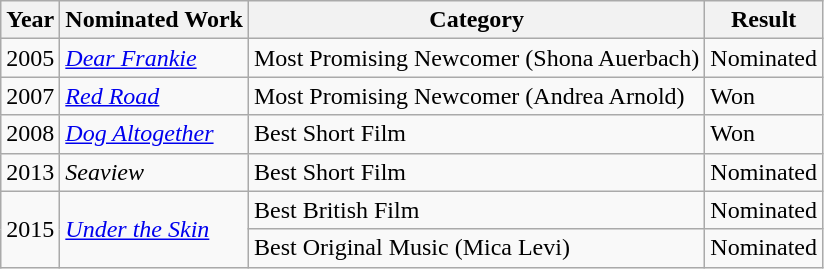<table class="wikitable">
<tr>
<th>Year</th>
<th>Nominated Work</th>
<th>Category</th>
<th>Result</th>
</tr>
<tr>
<td>2005</td>
<td><em><a href='#'>Dear Frankie</a></em></td>
<td>Most Promising Newcomer (Shona Auerbach)</td>
<td>Nominated</td>
</tr>
<tr>
<td>2007</td>
<td><em><a href='#'>Red Road</a></em></td>
<td>Most Promising Newcomer (Andrea Arnold)</td>
<td>Won</td>
</tr>
<tr>
<td>2008</td>
<td><em><a href='#'>Dog Altogether</a></em></td>
<td>Best Short Film</td>
<td>Won</td>
</tr>
<tr>
<td>2013</td>
<td><em>Seaview</em></td>
<td>Best Short Film</td>
<td>Nominated</td>
</tr>
<tr>
<td rowspan="2">2015</td>
<td rowspan="2"><em><a href='#'>Under the Skin</a></em></td>
<td>Best British Film</td>
<td>Nominated</td>
</tr>
<tr>
<td>Best Original Music (Mica Levi)</td>
<td>Nominated</td>
</tr>
</table>
